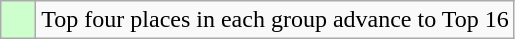<table class="wikitable">
<tr>
<td style="background: #ccffcc;">    </td>
<td>Top four places in each group advance to Top 16</td>
</tr>
</table>
